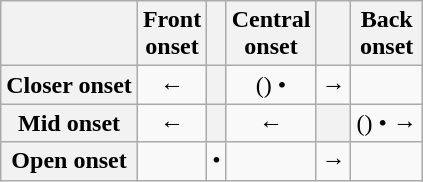<table class="wikitable" style="text-align: center;">
<tr>
<th></th>
<th>Front<br>onset</th>
<th></th>
<th>Central<br>onset</th>
<th></th>
<th>Back<br>onset</th>
</tr>
<tr>
<th>Closer onset</th>
<td> ← </td>
<th></th>
<td>() • </td>
<td>→</td>
<td></td>
</tr>
<tr>
<th>Mid onset</th>
<td> ← </td>
<th></th>
<td> ← </td>
<th></th>
<td>() •  → </td>
</tr>
<tr>
<th>Open onset</th>
<td></td>
<td>•</td>
<td></td>
<td>→</td>
<td></td>
</tr>
</table>
